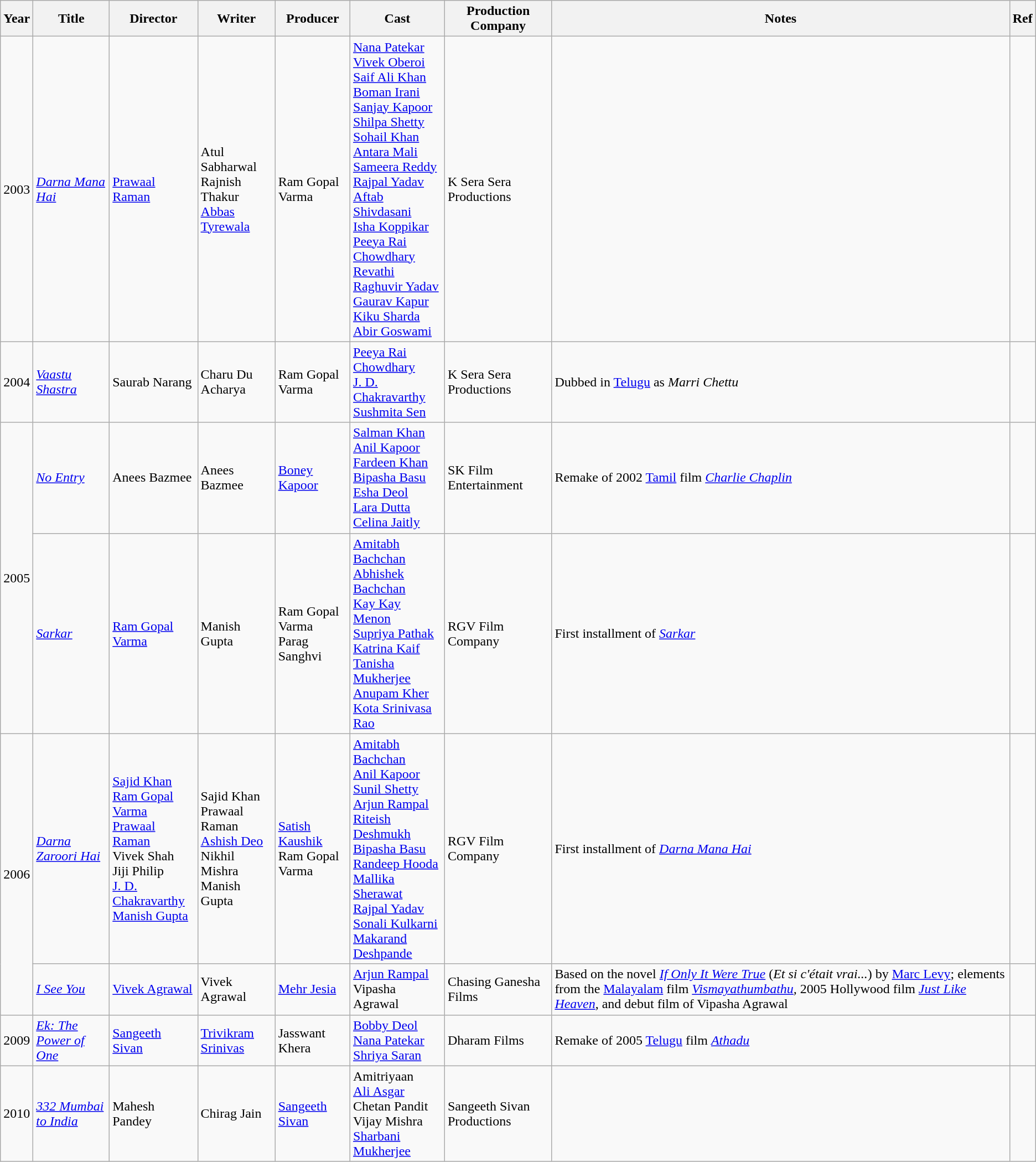<table class="wikitable sortable">
<tr>
<th scope="col">Year</th>
<th scope="col">Title</th>
<th scope="col">Director</th>
<th scope="col">Writer</th>
<th scope="col">Producer</th>
<th scope="col">Cast</th>
<th scope="col">Production Company</th>
<th scope="col">Notes</th>
<th scope="col">Ref</th>
</tr>
<tr>
<td rowspan="1">2003</td>
<td><em><a href='#'>Darna Mana Hai</a></em></td>
<td><a href='#'>Prawaal Raman</a></td>
<td>Atul Sabharwal<br>Rajnish Thakur<br><a href='#'>Abbas Tyrewala</a></td>
<td>Ram Gopal Varma</td>
<td><a href='#'>Nana Patekar</a><br><a href='#'>Vivek Oberoi</a><br><a href='#'>Saif Ali Khan</a><br><a href='#'>Boman Irani</a><br><a href='#'>Sanjay Kapoor</a><br><a href='#'>Shilpa Shetty</a><br><a href='#'>Sohail Khan</a><br><a href='#'>Antara Mali</a><br><a href='#'>Sameera Reddy</a><br><a href='#'>Rajpal Yadav</a><br><a href='#'>Aftab Shivdasani</a><br><a href='#'>Isha Koppikar</a><br><a href='#'>Peeya Rai Chowdhary</a><br><a href='#'>Revathi</a><br><a href='#'>Raghuvir Yadav</a><br><a href='#'>Gaurav Kapur</a><br><a href='#'>Kiku Sharda</a><br><a href='#'>Abir Goswami</a></td>
<td>K Sera Sera Productions</td>
<td></td>
<td></td>
</tr>
<tr>
<td rowspan="1">2004</td>
<td><em><a href='#'>Vaastu Shastra</a></em></td>
<td>Saurab Narang</td>
<td>Charu Du Acharya</td>
<td>Ram Gopal Varma</td>
<td><a href='#'>Peeya Rai Chowdhary</a><br> <a href='#'>J. D. Chakravarthy</a><br><a href='#'>Sushmita Sen</a></td>
<td>K Sera Sera Productions</td>
<td>Dubbed in <a href='#'>Telugu</a> as <em>Marri Chettu</em></td>
<td></td>
</tr>
<tr>
<td rowspan="2">2005</td>
<td><em><a href='#'>No Entry</a></em></td>
<td>Anees Bazmee</td>
<td>Anees Bazmee</td>
<td><a href='#'>Boney Kapoor</a></td>
<td><a href='#'>Salman Khan</a><br><a href='#'>Anil Kapoor</a><br><a href='#'>Fardeen Khan</a><br><a href='#'>Bipasha Basu</a><br><a href='#'>Esha Deol</a><br><a href='#'>Lara Dutta</a><br><a href='#'>Celina Jaitly</a></td>
<td>SK Film Entertainment</td>
<td>Remake of 2002 <a href='#'>Tamil</a> film <em><a href='#'>Charlie Chaplin</a></em></td>
<td></td>
</tr>
<tr>
<td><em><a href='#'>Sarkar</a></em></td>
<td><a href='#'>Ram Gopal Varma</a></td>
<td>Manish Gupta</td>
<td>Ram Gopal Varma<br>Parag Sanghvi</td>
<td><a href='#'>Amitabh Bachchan</a><br><a href='#'>Abhishek Bachchan</a><br><a href='#'>Kay Kay Menon</a><br><a href='#'>Supriya Pathak</a><br><a href='#'>Katrina Kaif</a><br><a href='#'>Tanisha Mukherjee</a><br><a href='#'>Anupam Kher</a><br><a href='#'>Kota Srinivasa Rao</a></td>
<td>RGV Film Company</td>
<td>First installment of <em><a href='#'>Sarkar</a></em></td>
<td></td>
</tr>
<tr>
<td rowspan="2">2006</td>
<td><em><a href='#'>Darna Zaroori Hai</a></em></td>
<td><a href='#'>Sajid Khan</a><br><a href='#'>Ram Gopal Varma</a><br><a href='#'>Prawaal Raman</a><br>Vivek Shah<br>Jiji Philip<br><a href='#'>J. D. Chakravarthy</a><br><a href='#'>Manish Gupta</a></td>
<td>Sajid Khan<br>Prawaal Raman<br><a href='#'>Ashish Deo</a><br>Nikhil Mishra<br>Manish Gupta</td>
<td><a href='#'>Satish Kaushik</a><br>Ram Gopal Varma</td>
<td><a href='#'>Amitabh Bachchan</a><br><a href='#'>Anil Kapoor</a><br><a href='#'>Sunil Shetty</a><br><a href='#'>Arjun Rampal</a><br><a href='#'>Riteish Deshmukh</a><br><a href='#'>Bipasha Basu</a><br><a href='#'>Randeep Hooda</a><br><a href='#'>Mallika Sherawat</a><br><a href='#'>Rajpal Yadav</a><br><a href='#'>Sonali Kulkarni</a><br><a href='#'>Makarand Deshpande</a></td>
<td>RGV Film Company</td>
<td>First installment of <em><a href='#'>Darna Mana Hai</a></em></td>
<td></td>
</tr>
<tr>
<td><em><a href='#'>I See You</a></em></td>
<td><a href='#'>Vivek Agrawal</a></td>
<td>Vivek Agrawal</td>
<td><a href='#'>Mehr Jesia</a></td>
<td><a href='#'>Arjun Rampal</a><br>Vipasha Agrawal</td>
<td>Chasing Ganesha Films</td>
<td>Based on the novel <em><a href='#'>If Only It Were True</a></em> (<em>Et si c'était vrai...</em>) by <a href='#'>Marc Levy</a>; elements from the <a href='#'>Malayalam</a> film <em><a href='#'>Vismayathumbathu</a>,</em> 2005 Hollywood film <em><a href='#'>Just Like Heaven</a></em>, and debut film of Vipasha Agrawal</td>
<td></td>
</tr>
<tr>
<td rowspan="1">2009</td>
<td><em><a href='#'>Ek: The Power of One</a></em></td>
<td><a href='#'>Sangeeth Sivan</a></td>
<td><a href='#'>Trivikram Srinivas</a></td>
<td>Jasswant Khera</td>
<td><a href='#'>Bobby Deol</a><br><a href='#'>Nana Patekar</a><br><a href='#'>Shriya Saran</a></td>
<td>Dharam Films</td>
<td>Remake of 2005 <a href='#'>Telugu</a> film <em><a href='#'>Athadu</a></em></td>
<td></td>
</tr>
<tr>
<td rowspan="1">2010</td>
<td><em><a href='#'>332 Mumbai to India</a></em></td>
<td>Mahesh Pandey</td>
<td>Chirag Jain</td>
<td><a href='#'>Sangeeth Sivan</a></td>
<td>Amitriyaan<br><a href='#'>Ali Asgar</a><br>Chetan Pandit<br>Vijay Mishra<br><a href='#'>Sharbani Mukherjee</a></td>
<td>Sangeeth Sivan Productions</td>
<td></td>
<td></td>
</tr>
</table>
